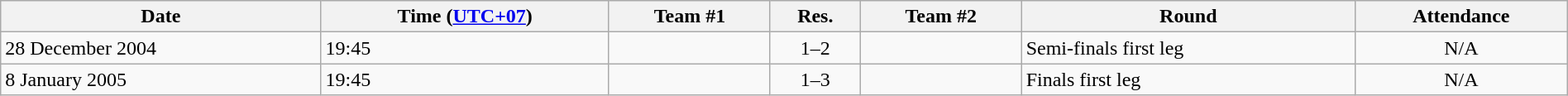<table class="wikitable" style="text-align:left; width:100%;">
<tr>
<th>Date</th>
<th>Time (<a href='#'>UTC+07</a>)</th>
<th>Team #1</th>
<th>Res.</th>
<th>Team #2</th>
<th>Round</th>
<th>Attendance</th>
</tr>
<tr>
<td>28 December 2004</td>
<td>19:45</td>
<td></td>
<td style="text-align:center;">1–2</td>
<td><strong></strong></td>
<td>Semi-finals first leg</td>
<td style="text-align:center;">N/A</td>
</tr>
<tr>
<td>8 January 2005</td>
<td>19:45</td>
<td></td>
<td style="text-align:center;">1–3</td>
<td><strong></strong></td>
<td>Finals first leg</td>
<td style="text-align:center;">N/A</td>
</tr>
</table>
